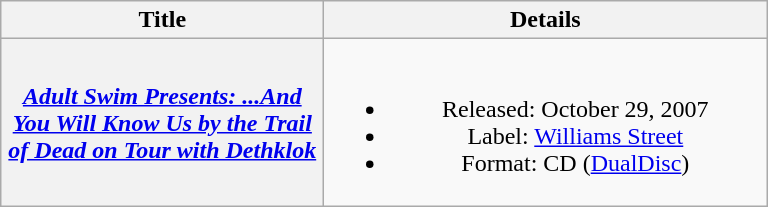<table class="wikitable plainrowheaders" style="text-align:center;">
<tr>
<th scope="col" style="width:13em;">Title</th>
<th scope="col" style="width:18em;">Details</th>
</tr>
<tr>
<th scope="row"><em><a href='#'>Adult Swim Presents: ...And You Will Know Us by the Trail of Dead on Tour with Dethklok</a></em></th>
<td><br><ul><li>Released: October 29, 2007</li><li>Label: <a href='#'>Williams Street</a></li><li>Format: CD (<a href='#'>DualDisc</a>)</li></ul></td>
</tr>
</table>
